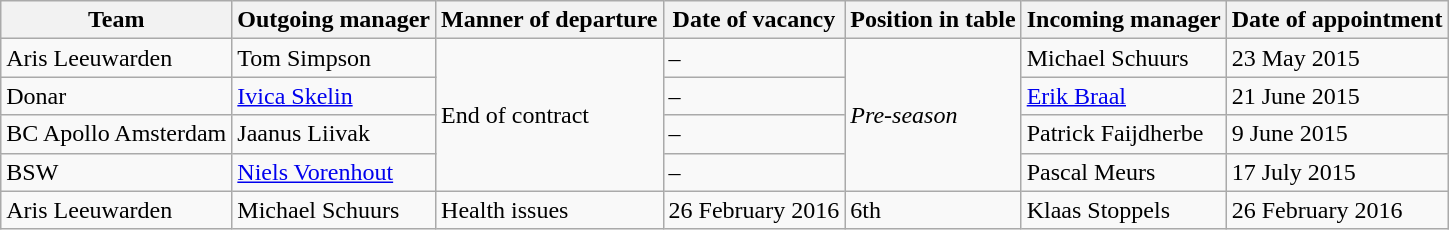<table class="wikitable sortable">
<tr>
<th>Team</th>
<th>Outgoing manager</th>
<th>Manner of departure</th>
<th>Date of vacancy</th>
<th>Position in table</th>
<th>Incoming manager</th>
<th>Date of appointment</th>
</tr>
<tr>
<td>Aris Leeuwarden</td>
<td> Tom Simpson</td>
<td rowspan=4>End of contract</td>
<td>–</td>
<td rowspan=4><em>Pre-season</em></td>
<td> Michael Schuurs</td>
<td>23 May 2015</td>
</tr>
<tr>
<td>Donar</td>
<td> <a href='#'>Ivica Skelin</a></td>
<td>–</td>
<td> <a href='#'>Erik Braal</a></td>
<td>21 June 2015</td>
</tr>
<tr>
<td>BC Apollo Amsterdam</td>
<td> Jaanus Liivak</td>
<td>–</td>
<td> Patrick Faijdherbe</td>
<td>9 June 2015</td>
</tr>
<tr>
<td>BSW</td>
<td> <a href='#'>Niels Vorenhout</a></td>
<td>–</td>
<td> Pascal Meurs</td>
<td>17 July 2015</td>
</tr>
<tr>
<td>Aris Leeuwarden</td>
<td> Michael Schuurs</td>
<td>Health issues</td>
<td>26 February 2016</td>
<td>6th</td>
<td> Klaas Stoppels</td>
<td>26 February 2016</td>
</tr>
</table>
